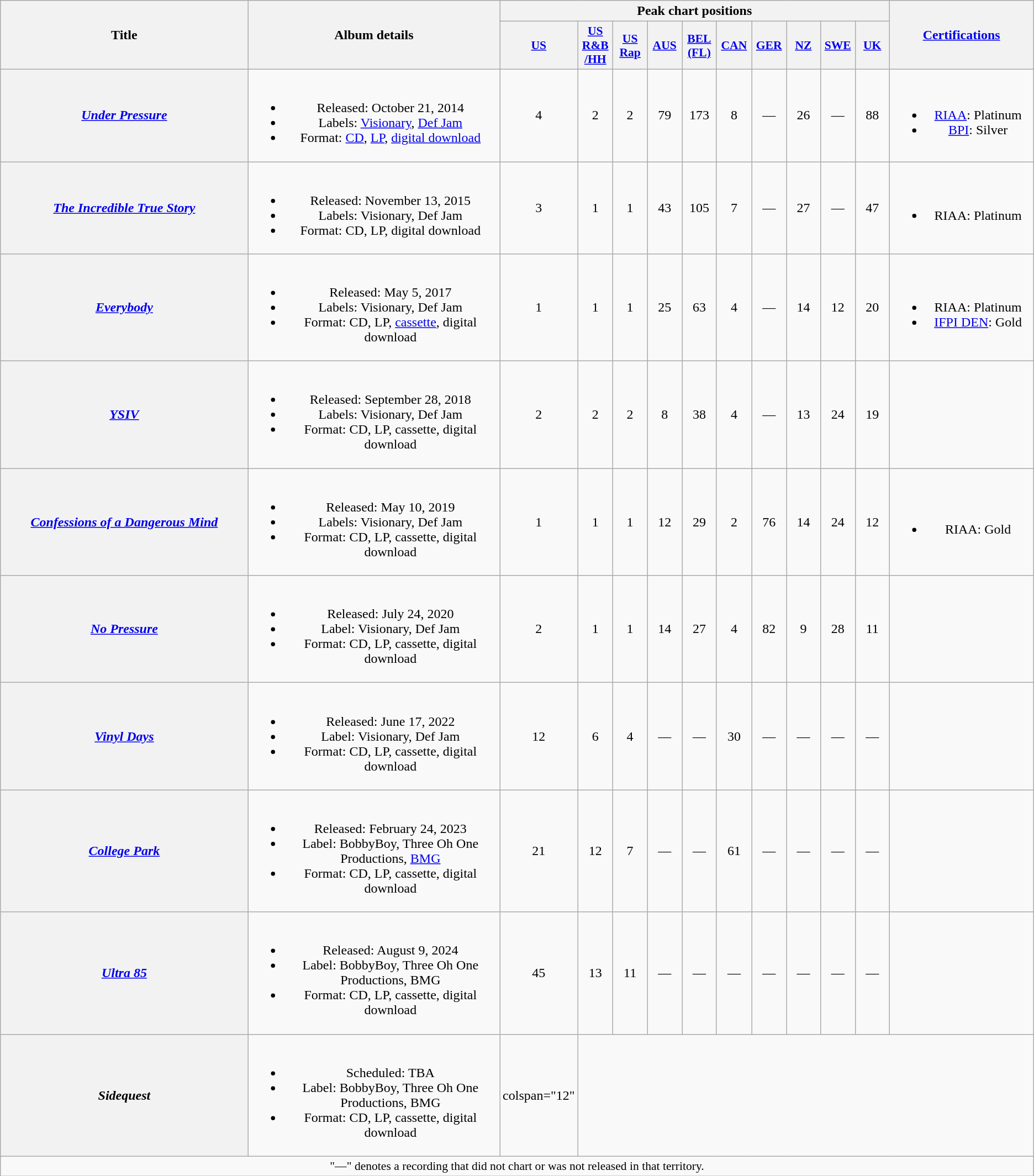<table class="wikitable plainrowheaders" style="text-align:center;">
<tr>
<th scope="col" rowspan="2" style="width:20em;">Title</th>
<th scope="col" rowspan="2" style="width:20em;">Album details</th>
<th scope="col" colspan="10">Peak chart positions</th>
<th scope="col" rowspan="2" style="width:11em;"><a href='#'>Certifications</a></th>
</tr>
<tr>
<th scope="col" style="width:2.5em;font-size:90%;"><a href='#'>US</a><br></th>
<th scope="col" style="width:2.5em;font-size:90%;"><a href='#'>US<br>R&B<br>/HH</a><br></th>
<th scope="col" style="width:2.5em;font-size:90%;"><a href='#'>US<br>Rap</a><br></th>
<th scope="col" style="width:2.5em;font-size:90%;"><a href='#'>AUS</a><br></th>
<th scope="col" style="width:2.5em;font-size:90%;"><a href='#'>BEL (FL)</a><br></th>
<th scope="col" style="width:2.5em;font-size:90%;"><a href='#'>CAN</a><br></th>
<th scope="col" style="width:2.5em;font-size:90%;"><a href='#'>GER</a><br></th>
<th scope="col" style="width:2.5em;font-size:90%;"><a href='#'>NZ</a><br></th>
<th scope="col" style="width:2.5em;font-size:90%;"><a href='#'>SWE</a><br></th>
<th scope="col" style="width:2.5em;font-size:90%;"><a href='#'>UK</a><br></th>
</tr>
<tr>
<th scope="row"><em><a href='#'>Under Pressure</a></em></th>
<td><br><ul><li>Released: October 21, 2014</li><li>Labels: <a href='#'>Visionary</a>, <a href='#'>Def Jam</a></li><li>Format: <a href='#'>CD</a>, <a href='#'>LP</a>, <a href='#'>digital download</a></li></ul></td>
<td>4</td>
<td>2</td>
<td>2</td>
<td>79</td>
<td>173</td>
<td>8</td>
<td>—</td>
<td>26</td>
<td>—</td>
<td>88</td>
<td><br><ul><li><a href='#'>RIAA</a>: Platinum</li><li><a href='#'>BPI</a>: Silver</li></ul></td>
</tr>
<tr>
<th scope="row"><em><a href='#'>The Incredible True Story</a></em></th>
<td><br><ul><li>Released: November 13, 2015</li><li>Labels: Visionary, Def Jam</li><li>Format: CD, LP, digital download</li></ul></td>
<td>3</td>
<td>1</td>
<td>1</td>
<td>43</td>
<td>105</td>
<td>7</td>
<td>—</td>
<td>27</td>
<td>—</td>
<td>47</td>
<td><br><ul><li>RIAA: Platinum</li></ul></td>
</tr>
<tr>
<th scope="row"><em><a href='#'>Everybody</a></em></th>
<td><br><ul><li>Released: May 5, 2017</li><li>Labels: Visionary, Def Jam</li><li>Format: CD, LP, <a href='#'>cassette</a>, digital download</li></ul></td>
<td>1</td>
<td>1</td>
<td>1</td>
<td>25</td>
<td>63</td>
<td>4</td>
<td>—</td>
<td>14</td>
<td>12</td>
<td>20</td>
<td><br><ul><li>RIAA: Platinum</li><li><a href='#'>IFPI DEN</a>: Gold</li></ul></td>
</tr>
<tr>
<th scope="row"><em><a href='#'>YSIV</a></em></th>
<td><br><ul><li>Released: September 28, 2018</li><li>Labels: Visionary, Def Jam</li><li>Format: CD, LP, cassette, digital download</li></ul></td>
<td>2</td>
<td>2</td>
<td>2</td>
<td>8</td>
<td>38</td>
<td>4</td>
<td>—</td>
<td>13</td>
<td>24</td>
<td>19</td>
<td></td>
</tr>
<tr>
<th scope="row"><em><a href='#'>Confessions of a Dangerous Mind</a></em></th>
<td><br><ul><li>Released: May 10, 2019</li><li>Labels: Visionary, Def Jam</li><li>Format: CD, LP, cassette, digital download</li></ul></td>
<td>1</td>
<td>1</td>
<td>1</td>
<td>12</td>
<td>29</td>
<td>2</td>
<td>76</td>
<td>14</td>
<td>24</td>
<td>12</td>
<td><br><ul><li>RIAA: Gold</li></ul></td>
</tr>
<tr>
<th scope="row"><em><a href='#'>No Pressure</a></em></th>
<td><br><ul><li>Released: July 24, 2020</li><li>Label: Visionary, Def Jam</li><li>Format: CD, LP, cassette, digital download</li></ul></td>
<td>2</td>
<td>1</td>
<td>1</td>
<td>14</td>
<td>27</td>
<td>4</td>
<td>82</td>
<td>9</td>
<td>28</td>
<td>11</td>
<td></td>
</tr>
<tr>
<th scope="row"><em><a href='#'>Vinyl Days</a></em></th>
<td><br><ul><li>Released: June 17, 2022</li><li>Label: Visionary, Def Jam</li><li>Format: CD, LP, cassette, digital download</li></ul></td>
<td>12</td>
<td>6</td>
<td>4</td>
<td>—</td>
<td>—</td>
<td>30</td>
<td>—</td>
<td>—</td>
<td>—</td>
<td>—</td>
<td></td>
</tr>
<tr>
<th scope="row"><em><a href='#'>College Park</a></em></th>
<td><br><ul><li>Released: February 24, 2023</li><li>Label: BobbyBoy, Three Oh One Productions, <a href='#'>BMG</a></li><li>Format: CD, LP, cassette, digital download</li></ul></td>
<td>21</td>
<td>12</td>
<td>7</td>
<td>—</td>
<td>—</td>
<td>61</td>
<td>—</td>
<td>—</td>
<td>—</td>
<td>—</td>
<td></td>
</tr>
<tr>
<th scope="row"><em><a href='#'>Ultra 85</a></em></th>
<td><br><ul><li>Released: August 9, 2024</li><li>Label: BobbyBoy, Three Oh One Productions, BMG</li><li>Format: CD, LP, cassette, digital download</li></ul></td>
<td>45</td>
<td>13</td>
<td>11</td>
<td>—</td>
<td>—</td>
<td>—</td>
<td>—</td>
<td>—</td>
<td>—</td>
<td>—</td>
<td></td>
</tr>
<tr>
<th scope="row"><em>Sidequest</em></th>
<td><br><ul><li>Scheduled: TBA</li><li>Label: BobbyBoy, Three Oh One Productions, BMG</li><li>Format: CD, LP, cassette, digital download</li></ul></td>
<td>colspan="12" </td>
</tr>
<tr>
<td colspan="16" style="font-size:90%">"—" denotes a recording that did not chart or was not released in that territory.</td>
</tr>
</table>
